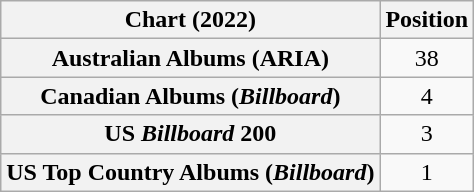<table class="wikitable sortable plainrowheaders" style="text-align:center">
<tr>
<th>Chart (2022)</th>
<th>Position</th>
</tr>
<tr>
<th scope="row">Australian Albums (ARIA)</th>
<td>38</td>
</tr>
<tr>
<th scope="row">Canadian Albums (<em>Billboard</em>)</th>
<td>4</td>
</tr>
<tr>
<th scope="row">US <em>Billboard</em> 200</th>
<td>3</td>
</tr>
<tr>
<th scope="row">US Top Country Albums (<em>Billboard</em>)</th>
<td>1</td>
</tr>
</table>
